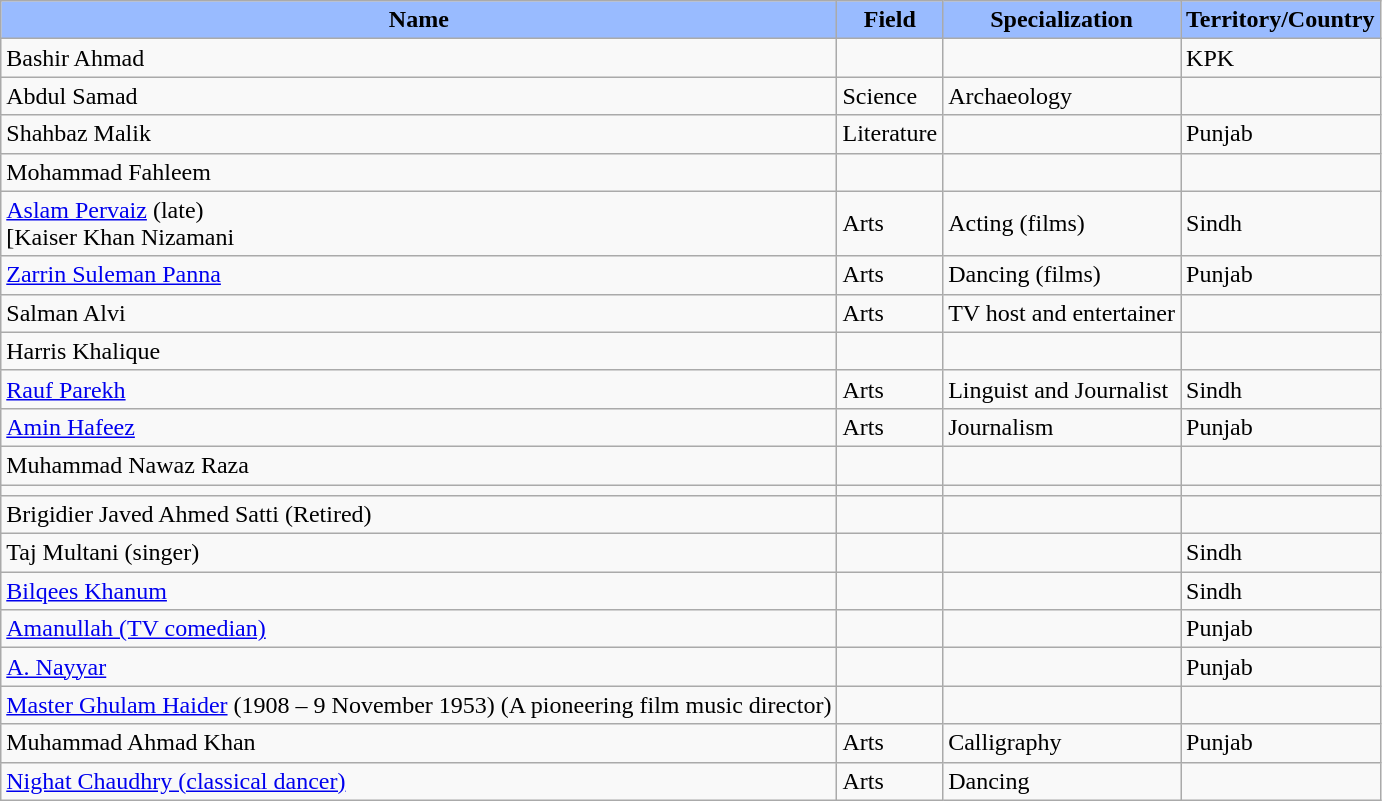<table class="wikitable">
<tr>
<th style="background:#9BF"><span>Name</span></th>
<th style="background:#9BF"><span>Field</span></th>
<th style="background:#9BF"><span>Specialization</span></th>
<th style="background:#9BF"><span>Territory/Country</span></th>
</tr>
<tr>
<td>Bashir Ahmad</td>
<td></td>
<td></td>
<td>KPK</td>
</tr>
<tr>
<td>Abdul Samad</td>
<td>Science</td>
<td>Archaeology</td>
<td></td>
</tr>
<tr>
<td>Shahbaz Malik</td>
<td>Literature</td>
<td></td>
<td>Punjab</td>
</tr>
<tr>
<td>Mohammad Fahleem</td>
<td></td>
<td></td>
<td></td>
</tr>
<tr>
<td><a href='#'>Aslam Pervaiz</a> (late)<br>[Kaiser Khan Nizamani</td>
<td>Arts</td>
<td>Acting (films)</td>
<td>Sindh</td>
</tr>
<tr>
<td><a href='#'>Zarrin Suleman Panna</a></td>
<td>Arts</td>
<td>Dancing (films)</td>
<td>Punjab</td>
</tr>
<tr>
<td>Salman Alvi</td>
<td>Arts</td>
<td>TV host and entertainer</td>
<td></td>
</tr>
<tr>
<td>Harris Khalique</td>
<td></td>
<td></td>
<td></td>
</tr>
<tr>
<td><a href='#'>Rauf Parekh</a></td>
<td>Arts</td>
<td>Linguist and Journalist</td>
<td>Sindh</td>
</tr>
<tr>
<td><a href='#'>Amin Hafeez</a></td>
<td>Arts</td>
<td>Journalism</td>
<td>Punjab</td>
</tr>
<tr>
<td>Muhammad Nawaz Raza</td>
<td></td>
<td></td>
<td></td>
</tr>
<tr>
<td></td>
<td></td>
<td></td>
<td></td>
</tr>
<tr>
<td>Brigidier Javed Ahmed Satti (Retired)</td>
<td></td>
<td></td>
<td></td>
</tr>
<tr>
<td>Taj Multani (singer)</td>
<td></td>
<td></td>
<td>Sindh</td>
</tr>
<tr>
<td><a href='#'>Bilqees Khanum</a></td>
<td></td>
<td></td>
<td>Sindh</td>
</tr>
<tr>
<td><a href='#'>Amanullah (TV comedian)</a></td>
<td></td>
<td></td>
<td>Punjab</td>
</tr>
<tr>
<td><a href='#'>A. Nayyar</a></td>
<td></td>
<td></td>
<td>Punjab</td>
</tr>
<tr>
<td><a href='#'>Master Ghulam Haider</a> (1908 – 9 November 1953) (A pioneering film music director)</td>
<td></td>
<td></td>
<td></td>
</tr>
<tr>
<td>Muhammad Ahmad Khan</td>
<td>Arts</td>
<td>Calligraphy</td>
<td>Punjab</td>
</tr>
<tr>
<td><a href='#'>Nighat Chaudhry (classical dancer)</a></td>
<td>Arts</td>
<td>Dancing</td>
<td></td>
</tr>
</table>
